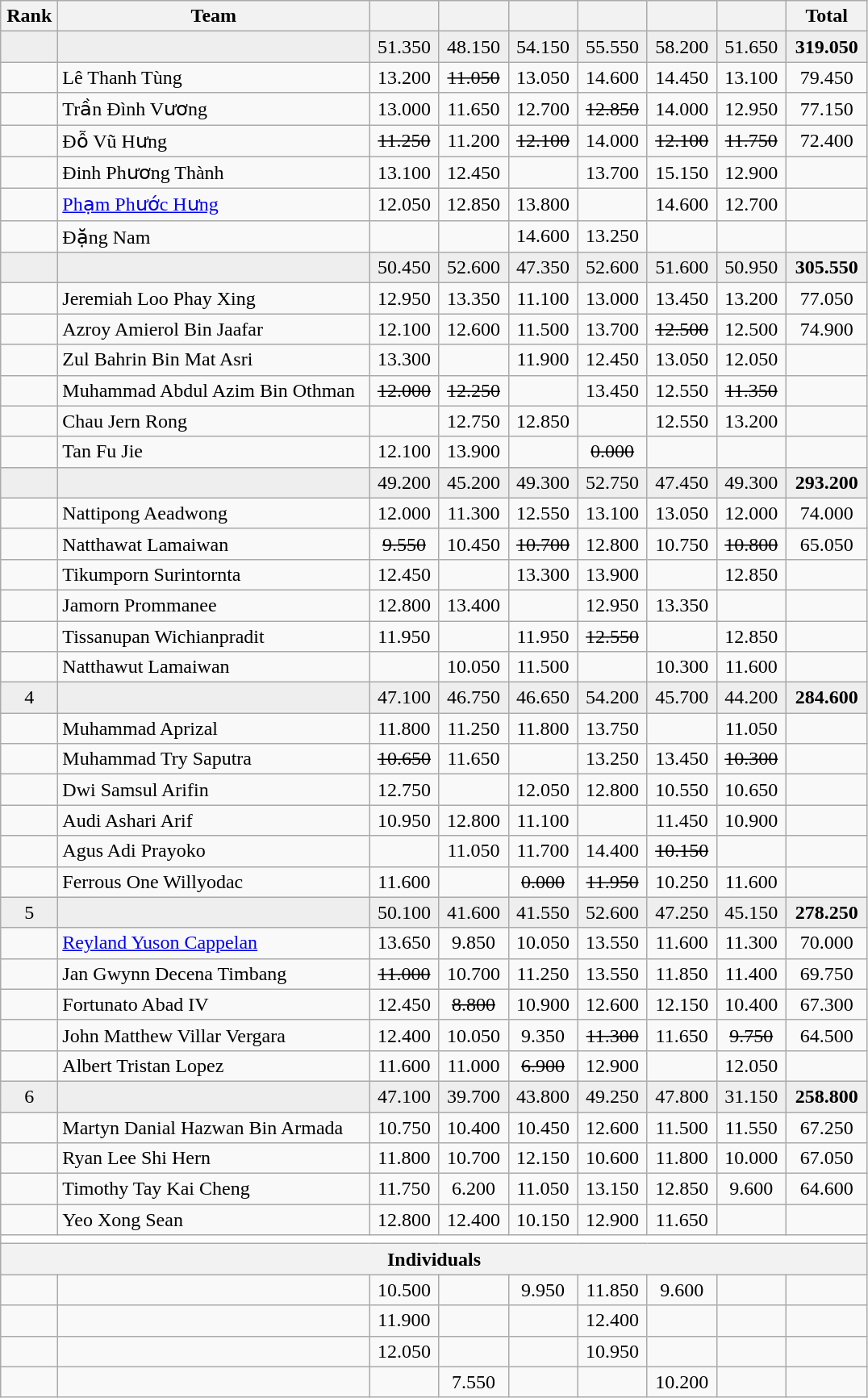<table class=wikitable style="text-align:center">
<tr>
<th width=40>Rank</th>
<th width=250>Team</th>
<th width=50></th>
<th width=50></th>
<th width=50></th>
<th width=50></th>
<th width=50></th>
<th width=50></th>
<th width=60>Total</th>
</tr>
<tr bgcolor=eeeeee>
<td></td>
<td align="left"></td>
<td>51.350</td>
<td>48.150</td>
<td>54.150</td>
<td>55.550</td>
<td>58.200</td>
<td>51.650</td>
<td><strong>319.050</strong></td>
</tr>
<tr>
<td></td>
<td align=left>Lê Thanh Tùng</td>
<td>13.200</td>
<td><s>11.050</s></td>
<td>13.050</td>
<td>14.600</td>
<td>14.450</td>
<td>13.100</td>
<td>79.450</td>
</tr>
<tr>
<td></td>
<td align=left>Trần Đình Vương</td>
<td>13.000</td>
<td>11.650</td>
<td>12.700</td>
<td><s>12.850</s></td>
<td>14.000</td>
<td>12.950</td>
<td>77.150</td>
</tr>
<tr>
<td></td>
<td align=left>Đỗ Vũ Hưng</td>
<td><s>11.250</s></td>
<td>11.200</td>
<td><s>12.100</s></td>
<td>14.000</td>
<td><s>12.100</s></td>
<td><s>11.750</s></td>
<td>72.400</td>
</tr>
<tr>
<td></td>
<td align=left>Đinh Phương Thành</td>
<td>13.100</td>
<td>12.450</td>
<td></td>
<td>13.700</td>
<td>15.150</td>
<td>12.900</td>
<td></td>
</tr>
<tr>
<td></td>
<td align=left><a href='#'>Phạm Phước Hưng</a></td>
<td>12.050</td>
<td>12.850</td>
<td>13.800</td>
<td></td>
<td>14.600</td>
<td>12.700</td>
<td></td>
</tr>
<tr>
<td></td>
<td align=left>Đặng Nam</td>
<td></td>
<td></td>
<td>14.600</td>
<td>13.250</td>
<td></td>
<td></td>
<td></td>
</tr>
<tr bgcolor=eeeeee>
<td></td>
<td align="left"></td>
<td>50.450</td>
<td>52.600</td>
<td>47.350</td>
<td>52.600</td>
<td>51.600</td>
<td>50.950</td>
<td><strong>305.550</strong></td>
</tr>
<tr>
<td></td>
<td align=left>Jeremiah Loo Phay Xing</td>
<td>12.950</td>
<td>13.350</td>
<td>11.100</td>
<td>13.000</td>
<td>13.450</td>
<td>13.200</td>
<td>77.050</td>
</tr>
<tr>
<td></td>
<td align=left>Azroy Amierol Bin Jaafar</td>
<td>12.100</td>
<td>12.600</td>
<td>11.500</td>
<td>13.700</td>
<td><s>12.500</s></td>
<td>12.500</td>
<td>74.900</td>
</tr>
<tr>
<td></td>
<td align=left>Zul Bahrin Bin Mat Asri</td>
<td>13.300</td>
<td></td>
<td>11.900</td>
<td>12.450</td>
<td>13.050</td>
<td>12.050</td>
<td></td>
</tr>
<tr>
<td></td>
<td align=left>Muhammad Abdul Azim Bin Othman</td>
<td><s>12.000</s></td>
<td><s>12.250</s></td>
<td></td>
<td>13.450</td>
<td>12.550</td>
<td><s>11.350</s></td>
<td></td>
</tr>
<tr>
<td></td>
<td align=left>Chau Jern Rong</td>
<td></td>
<td>12.750</td>
<td>12.850</td>
<td></td>
<td>12.550</td>
<td>13.200</td>
<td></td>
</tr>
<tr>
<td></td>
<td align=left>Tan Fu Jie</td>
<td>12.100</td>
<td>13.900</td>
<td></td>
<td><s>0.000</s></td>
<td></td>
<td></td>
<td></td>
</tr>
<tr bgcolor=eeeeee>
<td></td>
<td align="left"></td>
<td>49.200</td>
<td>45.200</td>
<td>49.300</td>
<td>52.750</td>
<td>47.450</td>
<td>49.300</td>
<td><strong>293.200</strong></td>
</tr>
<tr>
<td></td>
<td align=left>Nattipong Aeadwong</td>
<td>12.000</td>
<td>11.300</td>
<td>12.550</td>
<td>13.100</td>
<td>13.050</td>
<td>12.000</td>
<td>74.000</td>
</tr>
<tr>
<td></td>
<td align=left>Natthawat Lamaiwan</td>
<td><s>9.550</s></td>
<td>10.450</td>
<td><s>10.700</s></td>
<td>12.800</td>
<td>10.750</td>
<td><s>10.800</s></td>
<td>65.050</td>
</tr>
<tr>
<td></td>
<td align=left>Tikumporn Surintornta</td>
<td>12.450</td>
<td></td>
<td>13.300</td>
<td>13.900</td>
<td></td>
<td>12.850</td>
<td></td>
</tr>
<tr>
<td></td>
<td align=left>Jamorn Prommanee</td>
<td>12.800</td>
<td>13.400</td>
<td></td>
<td>12.950</td>
<td>13.350</td>
<td></td>
<td></td>
</tr>
<tr>
<td></td>
<td align=left>Tissanupan Wichianpradit</td>
<td>11.950</td>
<td></td>
<td>11.950</td>
<td><s>12.550</s></td>
<td></td>
<td>12.850</td>
<td></td>
</tr>
<tr>
<td></td>
<td align=left>Natthawut Lamaiwan</td>
<td></td>
<td>10.050</td>
<td>11.500</td>
<td></td>
<td>10.300</td>
<td>11.600</td>
<td></td>
</tr>
<tr bgcolor=eeeeee>
<td>4</td>
<td align="left"></td>
<td>47.100</td>
<td>46.750</td>
<td>46.650</td>
<td>54.200</td>
<td>45.700</td>
<td>44.200</td>
<td><strong>284.600</strong></td>
</tr>
<tr>
<td></td>
<td align=left>Muhammad Aprizal</td>
<td>11.800</td>
<td>11.250</td>
<td>11.800</td>
<td>13.750</td>
<td></td>
<td>11.050</td>
<td></td>
</tr>
<tr>
<td></td>
<td align=left>Muhammad Try Saputra</td>
<td><s>10.650</s></td>
<td>11.650</td>
<td></td>
<td>13.250</td>
<td>13.450</td>
<td><s>10.300</s></td>
<td></td>
</tr>
<tr>
<td></td>
<td align=left>Dwi Samsul Arifin</td>
<td>12.750</td>
<td></td>
<td>12.050</td>
<td>12.800</td>
<td>10.550</td>
<td>10.650</td>
<td></td>
</tr>
<tr>
<td></td>
<td align=left>Audi Ashari Arif</td>
<td>10.950</td>
<td>12.800</td>
<td>11.100</td>
<td></td>
<td>11.450</td>
<td>10.900</td>
<td></td>
</tr>
<tr>
<td></td>
<td align=left>Agus Adi Prayoko</td>
<td></td>
<td>11.050</td>
<td>11.700</td>
<td>14.400</td>
<td><s>10.150</s></td>
<td></td>
<td></td>
</tr>
<tr>
<td></td>
<td align=left>Ferrous One Willyodac</td>
<td>11.600</td>
<td></td>
<td><s>0.000</s></td>
<td><s>11.950</s></td>
<td>10.250</td>
<td>11.600</td>
<td></td>
</tr>
<tr bgcolor=eeeeee>
<td>5</td>
<td align="left"></td>
<td>50.100</td>
<td>41.600</td>
<td>41.550</td>
<td>52.600</td>
<td>47.250</td>
<td>45.150</td>
<td><strong>278.250</strong></td>
</tr>
<tr>
<td></td>
<td align=left><a href='#'>Reyland Yuson Cappelan</a></td>
<td>13.650</td>
<td>9.850</td>
<td>10.050</td>
<td>13.550</td>
<td>11.600</td>
<td>11.300</td>
<td>70.000</td>
</tr>
<tr>
<td></td>
<td align=left>Jan Gwynn Decena Timbang</td>
<td><s>11.000</s></td>
<td>10.700</td>
<td>11.250</td>
<td>13.550</td>
<td>11.850</td>
<td>11.400</td>
<td>69.750</td>
</tr>
<tr>
<td></td>
<td align=left>Fortunato Abad IV</td>
<td>12.450</td>
<td><s>8.800</s></td>
<td>10.900</td>
<td>12.600</td>
<td>12.150</td>
<td>10.400</td>
<td>67.300</td>
</tr>
<tr>
<td></td>
<td align=left>John Matthew Villar Vergara</td>
<td>12.400</td>
<td>10.050</td>
<td>9.350</td>
<td><s>11.300</s></td>
<td>11.650</td>
<td><s>9.750</s></td>
<td>64.500</td>
</tr>
<tr>
<td></td>
<td align=left>Albert Tristan Lopez</td>
<td>11.600</td>
<td>11.000</td>
<td><s>6.900</s></td>
<td>12.900</td>
<td></td>
<td>12.050</td>
<td></td>
</tr>
<tr bgcolor=eeeeee>
<td>6</td>
<td align="left"></td>
<td>47.100</td>
<td>39.700</td>
<td>43.800</td>
<td>49.250</td>
<td>47.800</td>
<td>31.150</td>
<td><strong>258.800</strong></td>
</tr>
<tr>
<td></td>
<td align=left>Martyn Danial Hazwan Bin Armada</td>
<td>10.750</td>
<td>10.400</td>
<td>10.450</td>
<td>12.600</td>
<td>11.500</td>
<td>11.550</td>
<td>67.250</td>
</tr>
<tr>
<td></td>
<td align=left>Ryan Lee Shi Hern</td>
<td>11.800</td>
<td>10.700</td>
<td>12.150</td>
<td>10.600</td>
<td>11.800</td>
<td>10.000</td>
<td>67.050</td>
</tr>
<tr>
<td></td>
<td align=left>Timothy Tay Kai Cheng</td>
<td>11.750</td>
<td>6.200</td>
<td>11.050</td>
<td>13.150</td>
<td>12.850</td>
<td>9.600</td>
<td>64.600</td>
</tr>
<tr>
<td></td>
<td align=left>Yeo Xong Sean</td>
<td>12.800</td>
<td>12.400</td>
<td>10.150</td>
<td>12.900</td>
<td>11.650</td>
<td></td>
<td></td>
</tr>
<tr>
<th colspan=9 style="background-color:#ffffff;"></th>
</tr>
<tr>
<th colspan=9>Individuals</th>
</tr>
<tr>
<td></td>
<td align=left></td>
<td>10.500</td>
<td></td>
<td>9.950</td>
<td>11.850</td>
<td>9.600</td>
<td></td>
<td></td>
</tr>
<tr>
<td></td>
<td align=left></td>
<td>11.900</td>
<td></td>
<td></td>
<td>12.400</td>
<td></td>
<td></td>
<td></td>
</tr>
<tr>
<td></td>
<td align=left></td>
<td>12.050</td>
<td></td>
<td></td>
<td>10.950</td>
<td></td>
<td></td>
<td></td>
</tr>
<tr>
<td></td>
<td align=left></td>
<td></td>
<td>7.550</td>
<td></td>
<td></td>
<td>10.200</td>
<td></td>
<td></td>
</tr>
</table>
